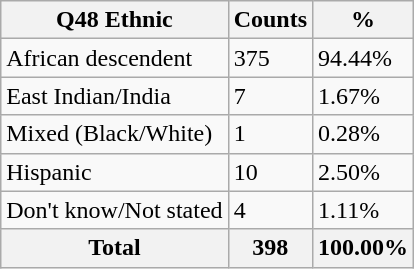<table class="wikitable sortable">
<tr>
<th>Q48 Ethnic</th>
<th>Counts</th>
<th>%</th>
</tr>
<tr>
<td>African descendent</td>
<td>375</td>
<td>94.44%</td>
</tr>
<tr>
<td>East Indian/India</td>
<td>7</td>
<td>1.67%</td>
</tr>
<tr>
<td>Mixed (Black/White)</td>
<td>1</td>
<td>0.28%</td>
</tr>
<tr>
<td>Hispanic</td>
<td>10</td>
<td>2.50%</td>
</tr>
<tr>
<td>Don't know/Not stated</td>
<td>4</td>
<td>1.11%</td>
</tr>
<tr>
<th>Total</th>
<th>398</th>
<th>100.00%</th>
</tr>
</table>
